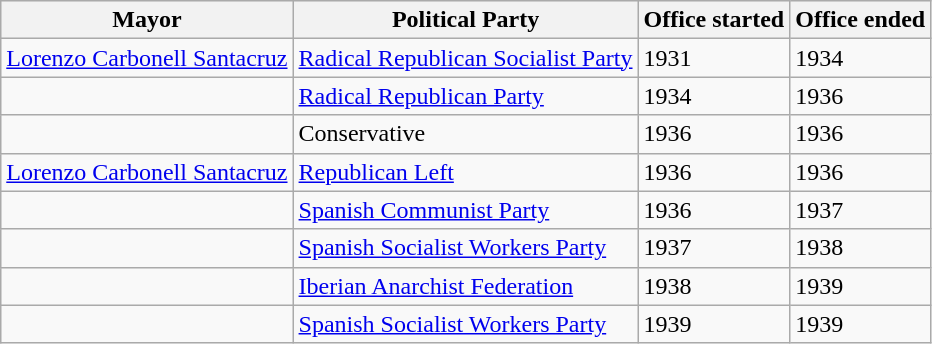<table class="wikitable">
<tr style="background:#efefef;">
<th>Mayor</th>
<th>Political Party</th>
<th>Office started</th>
<th>Office ended</th>
</tr>
<tr>
<td><a href='#'>Lorenzo Carbonell Santacruz</a></td>
<td><a href='#'>Radical Republican Socialist Party</a></td>
<td>1931</td>
<td>1934</td>
</tr>
<tr>
<td></td>
<td><a href='#'>Radical Republican Party</a></td>
<td>1934</td>
<td>1936</td>
</tr>
<tr>
<td></td>
<td>Conservative</td>
<td>1936</td>
<td>1936</td>
</tr>
<tr>
<td><a href='#'>Lorenzo Carbonell Santacruz</a></td>
<td><a href='#'>Republican Left</a></td>
<td>1936</td>
<td>1936</td>
</tr>
<tr>
<td></td>
<td><a href='#'>Spanish Communist Party</a></td>
<td>1936</td>
<td>1937</td>
</tr>
<tr>
<td></td>
<td><a href='#'>Spanish Socialist Workers Party</a></td>
<td>1937</td>
<td>1938</td>
</tr>
<tr>
<td></td>
<td><a href='#'>Iberian Anarchist Federation</a></td>
<td>1938</td>
<td>1939</td>
</tr>
<tr>
<td></td>
<td><a href='#'>Spanish Socialist Workers Party</a></td>
<td>1939</td>
<td>1939</td>
</tr>
</table>
